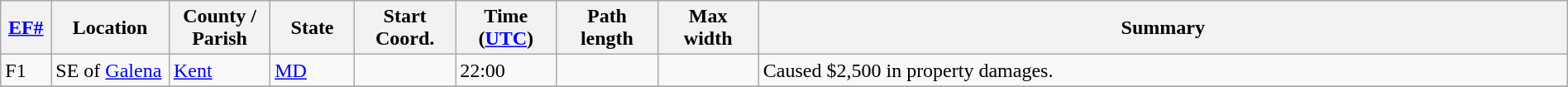<table class="wikitable sortable" style="width:100%;">
<tr>
<th scope="col"  style="width:3%; text-align:center;"><a href='#'>EF#</a></th>
<th scope="col"  style="width:7%; text-align:center;" class="unsortable">Location</th>
<th scope="col"  style="width:6%; text-align:center;" class="unsortable">County / Parish</th>
<th scope="col"  style="width:5%; text-align:center;">State</th>
<th scope="col"  style="width:6%; text-align:center;">Start Coord.</th>
<th scope="col"  style="width:6%; text-align:center;">Time (<a href='#'>UTC</a>)</th>
<th scope="col"  style="width:6%; text-align:center;">Path length</th>
<th scope="col"  style="width:6%; text-align:center;">Max width</th>
<th scope="col" class="unsortable" style="width:48%; text-align:center;">Summary</th>
</tr>
<tr>
<td bgcolor=>F1</td>
<td>SE of <a href='#'>Galena</a></td>
<td><a href='#'>Kent</a></td>
<td><a href='#'>MD</a></td>
<td></td>
<td>22:00</td>
<td></td>
<td></td>
<td>Caused $2,500 in property damages.</td>
</tr>
<tr>
</tr>
</table>
